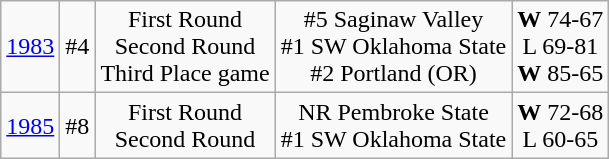<table class="wikitable">
<tr align="center">
<td><a href='#'>1983</a></td>
<td>#4</td>
<td>First Round<br>Second Round<br>Third Place game</td>
<td>#5 Saginaw Valley<br>#1 SW Oklahoma State<br>#2 Portland (OR)</td>
<td><strong>W</strong> 74-67<br>L 69-81<br><strong>W</strong> 85-65</td>
</tr>
<tr align="center">
<td><a href='#'>1985</a></td>
<td>#8</td>
<td>First Round<br>Second Round</td>
<td>NR Pembroke State<br>#1 SW Oklahoma State</td>
<td><strong>W</strong> 72-68<br>L 60-65</td>
</tr>
</table>
